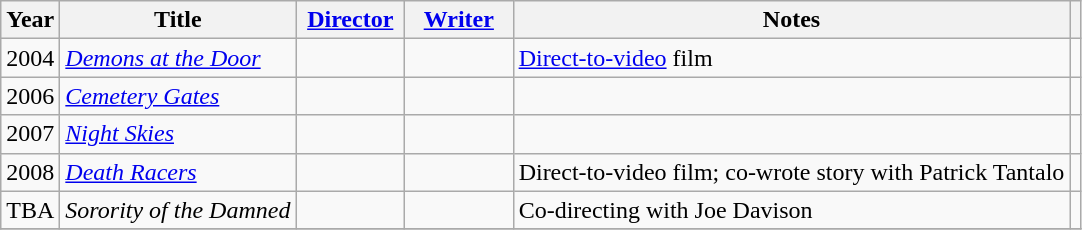<table class="wikitable sortable">
<tr>
<th>Year</th>
<th>Title</th>
<th width="65"><a href='#'>Director</a></th>
<th width="65"><a href='#'>Writer</a></th>
<th class=unsortable>Notes</th>
<th class=unsortable></th>
</tr>
<tr>
<td>2004</td>
<td><em><a href='#'>Demons at the Door</a></em></td>
<td></td>
<td></td>
<td><a href='#'>Direct-to-video</a> film</td>
<td></td>
</tr>
<tr>
<td>2006</td>
<td><em><a href='#'>Cemetery Gates</a></em></td>
<td></td>
<td></td>
<td></td>
<td></td>
</tr>
<tr>
<td>2007</td>
<td><em><a href='#'>Night Skies</a></em></td>
<td></td>
<td></td>
<td></td>
<td></td>
</tr>
<tr>
<td>2008</td>
<td><em><a href='#'>Death Racers</a></em></td>
<td></td>
<td></td>
<td>Direct-to-video film; co-wrote story with Patrick Tantalo</td>
<td></td>
</tr>
<tr>
<td>TBA</td>
<td><em>Sorority of the Damned</em></td>
<td></td>
<td></td>
<td>Co-directing with Joe Davison</td>
<td></td>
</tr>
<tr>
</tr>
</table>
